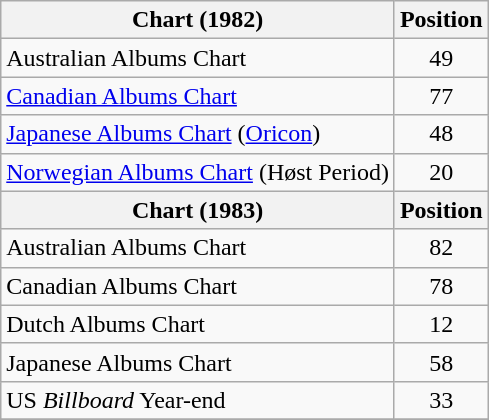<table class="wikitable" style="text-align:center">
<tr>
<th>Chart (1982)</th>
<th>Position</th>
</tr>
<tr>
<td align="left">Australian Albums Chart</td>
<td>49</td>
</tr>
<tr>
<td align="left"><a href='#'>Canadian Albums Chart</a></td>
<td>77</td>
</tr>
<tr>
<td align="left"><a href='#'>Japanese Albums Chart</a> (<a href='#'>Oricon</a>)</td>
<td>48</td>
</tr>
<tr>
<td align="left"><a href='#'>Norwegian Albums Chart</a> (Høst Period)</td>
<td>20</td>
</tr>
<tr>
<th>Chart (1983)</th>
<th>Position</th>
</tr>
<tr>
<td align="left">Australian Albums Chart</td>
<td>82</td>
</tr>
<tr>
<td align="left">Canadian Albums Chart</td>
<td>78</td>
</tr>
<tr>
<td align="left">Dutch Albums Chart</td>
<td>12</td>
</tr>
<tr>
<td align="left">Japanese Albums Chart</td>
<td>58</td>
</tr>
<tr>
<td align="left">US <em>Billboard</em> Year-end</td>
<td>33</td>
</tr>
<tr>
</tr>
</table>
